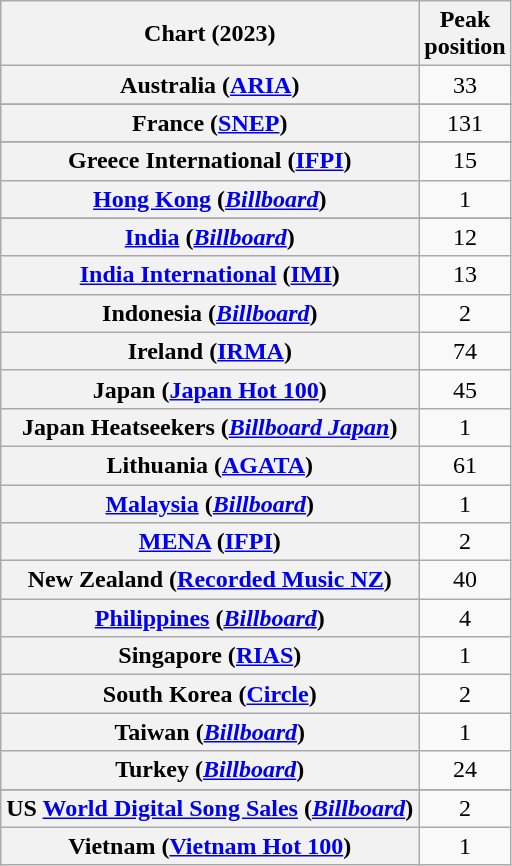<table class="wikitable sortable plainrowheaders" style="text-align:center">
<tr>
<th scope="col">Chart (2023)</th>
<th scope="col">Peak<br>position</th>
</tr>
<tr>
<th scope="row">Australia (<a href='#'>ARIA</a>)</th>
<td>33</td>
</tr>
<tr>
</tr>
<tr>
<th scope="row">France (<a href='#'>SNEP</a>)</th>
<td>131</td>
</tr>
<tr>
</tr>
<tr>
<th scope="row">Greece International (<a href='#'>IFPI</a>)</th>
<td>15</td>
</tr>
<tr>
<th scope="row"><a href='#'>Hong Kong</a> (<em><a href='#'>Billboard</a></em>)</th>
<td>1</td>
</tr>
<tr>
</tr>
<tr>
<th scope="row"><a href='#'>India</a> (<em><a href='#'>Billboard</a></em>)</th>
<td>12</td>
</tr>
<tr>
<th scope="row"><a href='#'>India International</a> (<a href='#'>IMI</a>)</th>
<td>13</td>
</tr>
<tr>
<th scope="row">Indonesia (<em><a href='#'>Billboard</a></em>)</th>
<td>2</td>
</tr>
<tr>
<th scope="row">Ireland (<a href='#'>IRMA</a>)</th>
<td>74</td>
</tr>
<tr>
<th scope="row">Japan (<a href='#'>Japan Hot 100</a>)</th>
<td>45</td>
</tr>
<tr>
<th scope="row">Japan Heatseekers (<em><a href='#'>Billboard Japan</a></em>)</th>
<td>1</td>
</tr>
<tr>
<th scope="row">Lithuania (<a href='#'>AGATA</a>)</th>
<td>61</td>
</tr>
<tr>
<th scope="row"><a href='#'>Malaysia</a> (<em><a href='#'>Billboard</a></em>)</th>
<td>1</td>
</tr>
<tr>
<th scope="row"><a href='#'>MENA</a> (<a href='#'>IFPI</a>)</th>
<td>2</td>
</tr>
<tr>
<th scope="row">New Zealand (<a href='#'>Recorded Music NZ</a>)</th>
<td>40</td>
</tr>
<tr>
<th scope="row"><a href='#'>Philippines</a> (<em><a href='#'>Billboard</a></em>)</th>
<td>4</td>
</tr>
<tr>
<th scope="row">Singapore (<a href='#'>RIAS</a>)</th>
<td>1</td>
</tr>
<tr>
<th scope="row">South Korea (<a href='#'>Circle</a>)</th>
<td>2</td>
</tr>
<tr>
<th scope="row">Taiwan (<em><a href='#'>Billboard</a></em>)</th>
<td>1</td>
</tr>
<tr>
<th scope="row">Turkey (<em><a href='#'>Billboard</a></em>)</th>
<td>24</td>
</tr>
<tr>
</tr>
<tr>
</tr>
<tr>
</tr>
<tr>
<th scope="row">US <a href='#'>World Digital Song Sales</a> (<em><a href='#'>Billboard</a></em>)</th>
<td>2</td>
</tr>
<tr>
<th scope="row">Vietnam (<a href='#'>Vietnam Hot 100</a>)</th>
<td>1</td>
</tr>
</table>
